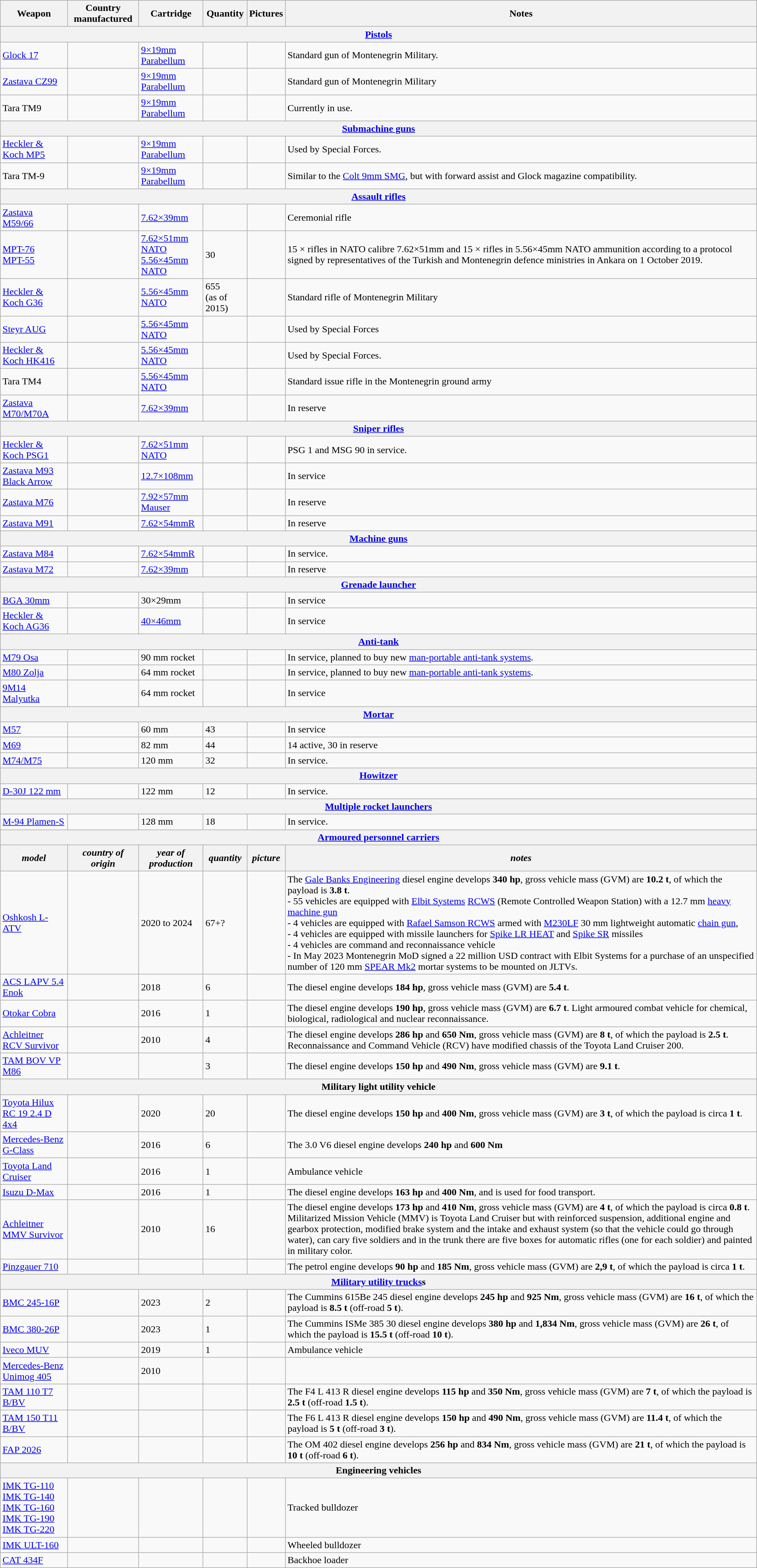<table class="wikitable">
<tr>
<th>Weapon</th>
<th>Country manufactured</th>
<th>Cartridge</th>
<th>Quantity</th>
<th>Pictures</th>
<th>Notes</th>
</tr>
<tr>
<th colspan="9"><a href='#'>Pistols</a></th>
</tr>
<tr>
<td><a href='#'>Glock 17</a></td>
<td></td>
<td><a href='#'>9×19mm Parabellum</a></td>
<td></td>
<td></td>
<td>Standard gun of Montenegrin Military.</td>
</tr>
<tr>
<td><a href='#'>Zastava CZ99</a></td>
<td></td>
<td><a href='#'>9×19mm Parabellum</a></td>
<td></td>
<td></td>
<td>Standard gun of Montenegrin Military</td>
</tr>
<tr>
<td>Tara TM9</td>
<td></td>
<td><a href='#'>9×19mm Parabellum</a></td>
<td></td>
<td></td>
<td>Currently in use.</td>
</tr>
<tr>
<th colspan="9"><a href='#'>Submachine guns</a></th>
</tr>
<tr>
<td><a href='#'>Heckler & Koch MP5</a></td>
<td></td>
<td><a href='#'>9×19mm Parabellum</a></td>
<td></td>
<td></td>
<td>Used by Special Forces.</td>
</tr>
<tr>
<td>Tara TM-9</td>
<td></td>
<td><a href='#'>9×19mm Parabellum</a></td>
<td></td>
<td></td>
<td>Similar to the <a href='#'>Colt 9mm SMG</a>, but with forward assist and Glock magazine compatibility.</td>
</tr>
<tr>
<th colspan="9"><a href='#'>Assault rifles</a></th>
</tr>
<tr>
<td><a href='#'>Zastava M59/66</a></td>
<td></td>
<td><a href='#'>7.62×39mm</a></td>
<td></td>
<td></td>
<td>Ceremonial rifle</td>
</tr>
<tr>
<td><a href='#'>MPT-76</a><br><a href='#'>MPT-55</a></td>
<td></td>
<td><a href='#'>7.62×51mm NATO</a><br><a href='#'>5.56×45mm NATO</a></td>
<td>30</td>
<td></td>
<td>15 × rifles in NATO calibre 7.62×51mm and 15 × rifles in 5.56×45mm NATO ammunition according to a protocol signed by representatives of the Turkish and Montenegrin defence ministries in Ankara on 1 October 2019.</td>
</tr>
<tr>
<td><a href='#'>Heckler & Koch G36</a></td>
<td></td>
<td><a href='#'>5.56×45mm NATO</a></td>
<td>655<br>(as of 2015)</td>
<td></td>
<td>Standard rifle of Montenegrin Military</td>
</tr>
<tr>
<td><a href='#'>Steyr AUG</a></td>
<td></td>
<td><a href='#'>5.56×45mm NATO</a></td>
<td></td>
<td></td>
<td>Used by Special Forces</td>
</tr>
<tr>
<td><a href='#'>Heckler & Koch HK416</a></td>
<td></td>
<td><a href='#'>5.56×45mm NATO</a></td>
<td></td>
<td></td>
<td>Used by Special Forces.</td>
</tr>
<tr>
<td>Tara TM4</td>
<td></td>
<td><a href='#'>5.56×45mm NATO</a></td>
<td></td>
<td></td>
<td>Standard issue rifle in the Montenegrin ground army</td>
</tr>
<tr>
<td><a href='#'>Zastava M70/M70A</a></td>
<td><br></td>
<td><a href='#'>7.62×39mm</a></td>
<td></td>
<td></td>
<td>In reserve</td>
</tr>
<tr>
<th colspan="9"><a href='#'>Sniper rifles</a></th>
</tr>
<tr>
<td><a href='#'>Heckler & Koch PSG1</a></td>
<td></td>
<td><a href='#'>7.62×51mm NATO</a></td>
<td></td>
<td></td>
<td>PSG 1 and MSG 90 in service.</td>
</tr>
<tr>
<td><a href='#'>Zastava M93 Black Arrow</a></td>
<td><br></td>
<td><a href='#'>12.7×108mm</a></td>
<td></td>
<td></td>
<td>In service</td>
</tr>
<tr>
<td><a href='#'>Zastava M76</a></td>
<td><br></td>
<td><a href='#'>7.92×57mm Mauser</a></td>
<td></td>
<td></td>
<td>In reserve</td>
</tr>
<tr>
<td><a href='#'>Zastava M91</a></td>
<td><br></td>
<td><a href='#'>7.62×54mmR</a></td>
<td></td>
<td></td>
<td>In reserve</td>
</tr>
<tr>
<th colspan="9"><a href='#'>Machine guns</a></th>
</tr>
<tr>
<td><a href='#'>Zastava M84</a></td>
<td><br></td>
<td><a href='#'>7.62×54mmR</a></td>
<td></td>
<td></td>
<td>In service.</td>
</tr>
<tr>
<td><a href='#'>Zastava M72</a></td>
<td><br></td>
<td><a href='#'>7.62×39mm</a></td>
<td></td>
<td></td>
<td>In reserve</td>
</tr>
<tr>
<th colspan="9"><a href='#'>Grenade launcher</a></th>
</tr>
<tr>
<td><a href='#'>BGA 30mm</a></td>
<td></td>
<td>30×29mm</td>
<td></td>
<td></td>
<td>In service</td>
</tr>
<tr>
<td><a href='#'>Heckler & Koch AG36</a></td>
<td></td>
<td><a href='#'>40×46mm</a></td>
<td></td>
<td></td>
<td>In service</td>
</tr>
<tr>
<th colspan="9"><a href='#'>Anti-tank</a></th>
</tr>
<tr>
<td><a href='#'>M79 Osa</a></td>
<td></td>
<td>90 mm rocket</td>
<td></td>
<td></td>
<td>In service, planned to buy new <a href='#'>man-portable anti-tank systems</a>.</td>
</tr>
<tr>
<td><a href='#'>M80 Zolja</a></td>
<td></td>
<td>64 mm rocket</td>
<td></td>
<td></td>
<td>In service, planned to buy new <a href='#'>man-portable anti-tank systems</a>.</td>
</tr>
<tr>
<td><a href='#'>9M14 Malyutka</a></td>
<td><br></td>
<td>64 mm rocket</td>
<td></td>
<td></td>
<td>In service</td>
</tr>
<tr>
<th colspan="8"><a href='#'>Mortar</a></th>
</tr>
<tr>
<td><a href='#'>M57</a></td>
<td></td>
<td>60 mm</td>
<td>43</td>
<td></td>
<td>In service</td>
</tr>
<tr>
<td><a href='#'>M69</a></td>
<td></td>
<td>82 mm</td>
<td>44</td>
<td></td>
<td>14 active, 30 in reserve</td>
</tr>
<tr>
<td><a href='#'>M74/M75</a></td>
<td></td>
<td>120 mm</td>
<td>32</td>
<td></td>
<td>In service.</td>
</tr>
<tr>
<th colspan="9"><a href='#'>Howitzer</a></th>
</tr>
<tr>
<td><a href='#'>D-30J 122 mm</a></td>
<td></td>
<td>122 mm</td>
<td>12</td>
<td></td>
<td>In service.</td>
</tr>
<tr>
<th colspan="9" style="align: center;"><a href='#'>Multiple rocket launchers</a></th>
</tr>
<tr>
<td><a href='#'>M-94 Plamen-S</a></td>
<td></td>
<td>128 mm</td>
<td>18</td>
<td></td>
<td>In service.</td>
</tr>
<tr>
<th colspan="9"><a href='#'>Armoured personnel carriers</a></th>
</tr>
<tr>
<th><em>model</em></th>
<th><em>country of origin</em></th>
<th><em>year of production</em></th>
<th><em>quantity</em></th>
<th><em>picture</em></th>
<th><em>notes</em></th>
</tr>
<tr>
<td><a href='#'>Oshkosh L-ATV</a></td>
<td><br></td>
<td>2020 to 2024</td>
<td>67+?</td>
<td></td>
<td>The <a href='#'>Gale Banks Engineering</a> diesel engine develops <strong>340 hp</strong>, gross vehicle mass (GVM) are <strong>10.2 t</strong>, of which the payload is <strong>3.8 t</strong>.<br>- 55 vehicles are equipped with <a href='#'>Elbit Systems</a> <a href='#'>RCWS</a> (Remote Controlled Weapon Station) with a 12.7 mm <a href='#'>heavy machine gun</a><br>- 4 vehicles are equipped with <a href='#'>Rafael Samson RCWS</a> armed with <a href='#'>M230LF</a> 30 mm lightweight automatic <a href='#'>chain gun</a>,<br>- 4 vehicles are equipped with missile launchers for <a href='#'>Spike LR HEAT</a> and <a href='#'>Spike SR</a> missiles<br>- 4 vehicles are command and reconnaissance vehicle<br>- In May 2023 Montenegrin MoD signed a 22 million USD contract with Elbit Systems for a purchase of an unspecified number of 120 mm <a href='#'>SPEAR Mk2</a> mortar systems to be mounted on JLTVs.</td>
</tr>
<tr>
<td><a href='#'>ACS LAPV 5.4 Enok</a></td>
<td></td>
<td>2018</td>
<td>6</td>
<td><br></td>
<td>The diesel engine develops <strong>184 hp</strong>, gross vehicle mass (GVM) are <strong>5.4 t</strong>.</td>
</tr>
<tr>
<td><a href='#'>Otokar Cobra</a></td>
<td></td>
<td>2016</td>
<td>1</td>
<td></td>
<td>The diesel engine develops <strong>190 hp</strong>, gross vehicle mass (GVM) are <strong>6.7 t</strong>. Light armoured combat vehicle for chemical, biological, radiological and nuclear reconnaissance.</td>
</tr>
<tr>
<td><a href='#'>Achleitner RCV Survivor</a></td>
<td></td>
<td>2010</td>
<td>4</td>
<td><br></td>
<td>The diesel engine develops <strong>286 hp</strong> and <strong>650 Nm</strong>, gross vehicle mass (GVM) are <strong>8 t</strong>, of which the payload is <strong>2.5 t</strong>. Reconnaissance and Command Vehicle (RCV) have modified chassis of the Toyota Land Cruiser 200.</td>
</tr>
<tr>
<td><a href='#'>TAM BOV VP М86</a></td>
<td></td>
<td></td>
<td>3</td>
<td></td>
<td>The diesel engine develops <strong>150 hp</strong> and <strong>490 Nm</strong>, gross vehicle mass (GVM) are <strong>9.1 t</strong>.</td>
</tr>
<tr>
<th colspan="9" style="align: center;"><strong>Military light utility vehicle</strong></th>
</tr>
<tr>
<td><a href='#'>Toyota Hilux RC 19 2.4 D 4x4</a></td>
<td></td>
<td>2020</td>
<td>20</td>
<td></td>
<td>The diesel engine develops <strong>150 hp</strong> and <strong>400 Nm</strong>, gross vehicle mass (GVM) are <strong>3 t</strong>, of which the payload is circa <strong>1 t</strong>.</td>
</tr>
<tr>
<td><a href='#'>Mercedes-Benz G-Class</a><strong></strong></td>
<td></td>
<td>2016</td>
<td>6</td>
<td></td>
<td>The 3.0 V6 diesel engine develops <strong>240 hp</strong> and <strong>600 Nm</strong></td>
</tr>
<tr>
<td><a href='#'>Toyota Land Cruiser</a></td>
<td></td>
<td>2016</td>
<td>1</td>
<td></td>
<td>Ambulance vehicle</td>
</tr>
<tr>
<td><a href='#'>Isuzu D-Max</a></td>
<td></td>
<td>2016</td>
<td>1</td>
<td></td>
<td>The diesel engine develops <strong>163 hp</strong> and <strong>400 Nm</strong>, and is used for food transport.</td>
</tr>
<tr>
<td><a href='#'>Achleitner MMV Survivor</a></td>
<td></td>
<td>2010</td>
<td>16</td>
<td></td>
<td>The diesel engine develops <strong>173 hp</strong> and <strong>410 Nm</strong>, gross vehicle mass (GVM) are <strong>4 t</strong>, of which the payload is circa <strong>0.8 t</strong>. Militarized Mission Vehicle (MMV) is Toyota Land Cruiser but with reinforced suspension, additional engine and gearbox protection, modified brake system and the intake and exhaust system (so that the vehicle could go through water), can cary five soldiers and in the trunk there are five boxes for automatic rifles (one for each soldier) and painted in military color.</td>
</tr>
<tr>
<td><a href='#'>Pinzgauer 710</a></td>
<td></td>
<td></td>
<td></td>
<td></td>
<td>The petrol engine develops <strong>90 hp</strong> and <strong>185 Nm</strong>, gross vehicle mass (GVM) are <strong>2,9 t</strong>, of which the payload is circa <strong>1 t</strong>.</td>
</tr>
<tr>
<th colspan="9"><a href='#'>Military utility trucks</a>s</th>
</tr>
<tr>
<td><a href='#'>BMC 245-16P</a></td>
<td></td>
<td>2023</td>
<td>2</td>
<td></td>
<td>The Cummins 615Be 245 diesel engine develops <strong>245 hp</strong> and <strong>925 Nm</strong>, gross vehicle mass (GVM) are <strong>16 t</strong>, of which the payload is <strong>8.5 t</strong> (off-road <strong>5 t</strong>).</td>
</tr>
<tr>
<td><a href='#'>BMC 380-26P</a></td>
<td></td>
<td>2023</td>
<td>1</td>
<td></td>
<td>The Cummins ISMe 385 30 diesel engine develops <strong>380 hp</strong> and <strong>1,834 Nm</strong>, gross vehicle mass (GVM) are <strong>26 t</strong>, of which the payload is <strong>15.5 t</strong> (off-road <strong>10 t</strong>).</td>
</tr>
<tr>
<td><a href='#'>Iveco MUV</a></td>
<td></td>
<td>2019</td>
<td>1</td>
<td></td>
<td>Ambulance vehicle</td>
</tr>
<tr>
<td><a href='#'>Mercedes-Benz Unimog 405</a></td>
<td></td>
<td>2010</td>
<td></td>
<td></td>
<td></td>
</tr>
<tr>
<td><a href='#'>TAM 110 T7 B/BV</a></td>
<td></td>
<td></td>
<td></td>
<td></td>
<td>The F4 L 413 R diesel engine develops <strong>115 hp</strong> and <strong>350 Nm</strong>, gross vehicle mass (GVM) are <strong>7 t</strong>, of which the payload is <strong>2.5 t</strong> (off-road <strong>1.5 t</strong>).</td>
</tr>
<tr>
<td><a href='#'>TAM 150 T11 B/BV</a></td>
<td></td>
<td></td>
<td></td>
<td></td>
<td>The F6 L 413 R diesel engine develops <strong>150 hp</strong> and <strong>490 Nm</strong>, gross vehicle mass (GVM) are <strong>11.4 t</strong>, of which the payload is <strong>5 t</strong> (off-road <strong>3 t</strong>).</td>
</tr>
<tr>
<td><a href='#'>FAP 2026</a></td>
<td></td>
<td></td>
<td></td>
<td></td>
<td>The OM 402 diesel engine develops <strong>256 hp</strong> and <strong>834 Nm</strong>, gross vehicle mass (GVM) are <strong>21 t</strong>, of which the payload is <strong>10 t</strong> (off-road <strong>6 t</strong>).</td>
</tr>
<tr>
<th colspan="9">Engineering vehicles</th>
</tr>
<tr>
<td><a href='#'>IMK TG-110<br>IMK TG-140<br>IMK TG-160<br>IMK TG-190<br>IMK TG-220</a></td>
<td></td>
<td></td>
<td></td>
<td></td>
<td>Tracked bulldozer</td>
</tr>
<tr>
<td><a href='#'>IMK ULT-160</a></td>
<td></td>
<td></td>
<td></td>
<td></td>
<td>Wheeled bulldozer</td>
</tr>
<tr>
<td><a href='#'>CAT 434F</a></td>
<td></td>
<td></td>
<td></td>
<td></td>
<td>Backhoe loader</td>
</tr>
</table>
